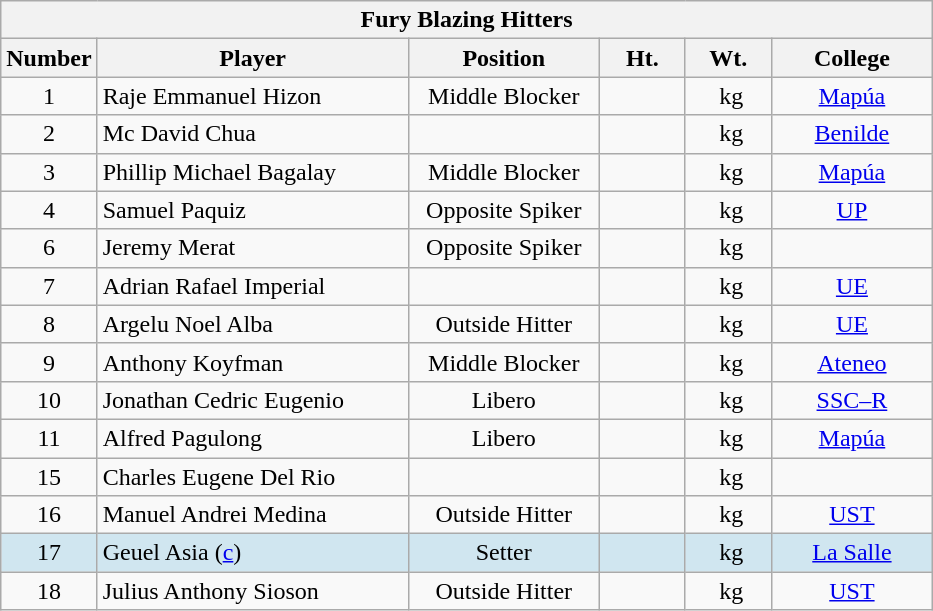<table class="wikitable sortable" style="text-align:center;">
<tr>
<th colspan="7" style="text-align: center"><strong>Fury Blazing Hitters</strong></th>
</tr>
<tr>
<th width=3px>Number</th>
<th width=200px>Player</th>
<th width=120px>Position</th>
<th width=50px>Ht.</th>
<th width=50px>Wt.</th>
<th width=100px>College</th>
</tr>
<tr>
<td>1</td>
<td style="text-align: left">Raje Emmanuel Hizon</td>
<td>Middle Blocker</td>
<td></td>
<td> kg</td>
<td><a href='#'>Mapúa</a></td>
</tr>
<tr>
<td>2</td>
<td style="text-align: left">Mc David Chua</td>
<td></td>
<td></td>
<td> kg</td>
<td><a href='#'>Benilde</a></td>
</tr>
<tr>
<td>3</td>
<td style="text-align: left">Phillip Michael Bagalay</td>
<td>Middle Blocker</td>
<td></td>
<td> kg</td>
<td><a href='#'>Mapúa</a></td>
</tr>
<tr>
<td>4</td>
<td style="text-align: left">Samuel Paquiz</td>
<td>Opposite Spiker</td>
<td></td>
<td> kg</td>
<td><a href='#'>UP</a></td>
</tr>
<tr>
<td>6</td>
<td style="text-align: left">Jeremy Merat</td>
<td>Opposite Spiker</td>
<td></td>
<td> kg</td>
<td></td>
</tr>
<tr>
<td>7</td>
<td style="text-align: left">Adrian Rafael Imperial</td>
<td></td>
<td></td>
<td> kg</td>
<td><a href='#'>UE</a></td>
</tr>
<tr>
<td>8</td>
<td style="text-align: left">Argelu Noel Alba</td>
<td>Outside Hitter</td>
<td></td>
<td> kg</td>
<td><a href='#'>UE</a></td>
</tr>
<tr>
<td>9</td>
<td style="text-align: left">Anthony Koyfman</td>
<td>Middle Blocker</td>
<td></td>
<td> kg</td>
<td><a href='#'>Ateneo</a></td>
</tr>
<tr>
<td>10</td>
<td style="text-align: left">Jonathan Cedric Eugenio</td>
<td>Libero</td>
<td></td>
<td> kg</td>
<td><a href='#'>SSC–R</a></td>
</tr>
<tr>
<td>11</td>
<td style="text-align: left">Alfred Pagulong</td>
<td>Libero</td>
<td></td>
<td> kg</td>
<td><a href='#'>Mapúa</a></td>
</tr>
<tr>
<td>15</td>
<td style="text-align: left">Charles Eugene Del Rio</td>
<td></td>
<td></td>
<td> kg</td>
<td></td>
</tr>
<tr>
<td>16</td>
<td style="text-align: left">Manuel Andrei  Medina</td>
<td>Outside Hitter</td>
<td></td>
<td> kg</td>
<td><a href='#'>UST</a></td>
</tr>
<tr bgcolor=#D0E6F>
<td>17</td>
<td style="text-align: left">Geuel Asia (<a href='#'>c</a>)</td>
<td>Setter</td>
<td></td>
<td> kg</td>
<td><a href='#'>La Salle</a></td>
</tr>
<tr>
<td>18</td>
<td style="text-align: left">Julius Anthony Sioson</td>
<td>Outside Hitter</td>
<td></td>
<td> kg</td>
<td><a href='#'>UST</a></td>
</tr>
</table>
